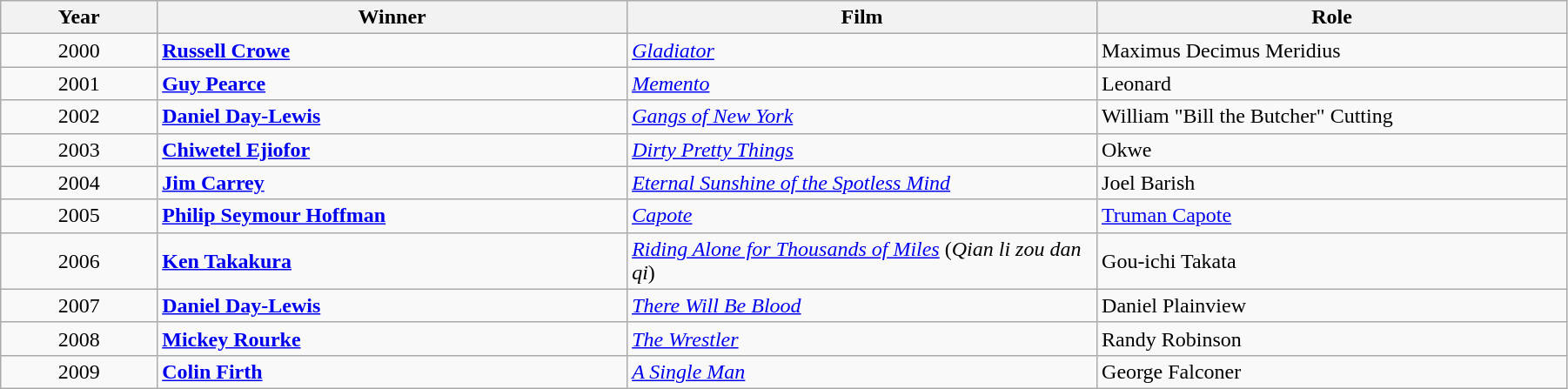<table class="wikitable" width="95%" cellpadding="5">
<tr>
<th width="10%"><strong>Year</strong></th>
<th width="30%"><strong>Winner</strong></th>
<th width="30%"><strong>Film</strong></th>
<th width="30%"><strong>Role</strong></th>
</tr>
<tr>
<td style="text-align:center;">2000</td>
<td><strong><a href='#'>Russell Crowe</a></strong></td>
<td><em><a href='#'>Gladiator</a></em></td>
<td>Maximus Decimus Meridius</td>
</tr>
<tr>
<td style="text-align:center;">2001</td>
<td><strong><a href='#'>Guy Pearce</a></strong></td>
<td><em><a href='#'>Memento</a></em></td>
<td>Leonard</td>
</tr>
<tr>
<td style="text-align:center;">2002</td>
<td><strong><a href='#'>Daniel Day-Lewis</a></strong></td>
<td><em><a href='#'>Gangs of New York</a></em></td>
<td>William "Bill the Butcher" Cutting</td>
</tr>
<tr>
<td style="text-align:center;">2003</td>
<td><strong><a href='#'>Chiwetel Ejiofor</a></strong></td>
<td><em><a href='#'>Dirty Pretty Things</a></em></td>
<td>Okwe</td>
</tr>
<tr>
<td style="text-align:center;">2004</td>
<td><strong><a href='#'>Jim Carrey</a></strong></td>
<td><em><a href='#'>Eternal Sunshine of the Spotless Mind</a></em></td>
<td>Joel Barish</td>
</tr>
<tr>
<td style="text-align:center;">2005</td>
<td><strong><a href='#'>Philip Seymour Hoffman</a></strong></td>
<td><em><a href='#'>Capote</a></em></td>
<td><a href='#'>Truman Capote</a></td>
</tr>
<tr>
<td style="text-align:center;">2006</td>
<td><strong><a href='#'>Ken Takakura</a></strong></td>
<td><em><a href='#'>Riding Alone for Thousands of Miles</a></em> (<em>Qian li zou dan qi</em>)</td>
<td>Gou-ichi Takata</td>
</tr>
<tr>
<td style="text-align:center;">2007</td>
<td><strong><a href='#'>Daniel Day-Lewis</a></strong></td>
<td><em><a href='#'>There Will Be Blood</a></em></td>
<td>Daniel Plainview</td>
</tr>
<tr>
<td style="text-align:center;">2008</td>
<td><strong><a href='#'>Mickey Rourke</a></strong></td>
<td><em><a href='#'>The Wrestler</a></em></td>
<td>Randy Robinson</td>
</tr>
<tr>
<td style="text-align:center;">2009</td>
<td><strong><a href='#'>Colin Firth</a></strong></td>
<td><em><a href='#'>A Single Man</a></em></td>
<td>George Falconer</td>
</tr>
</table>
